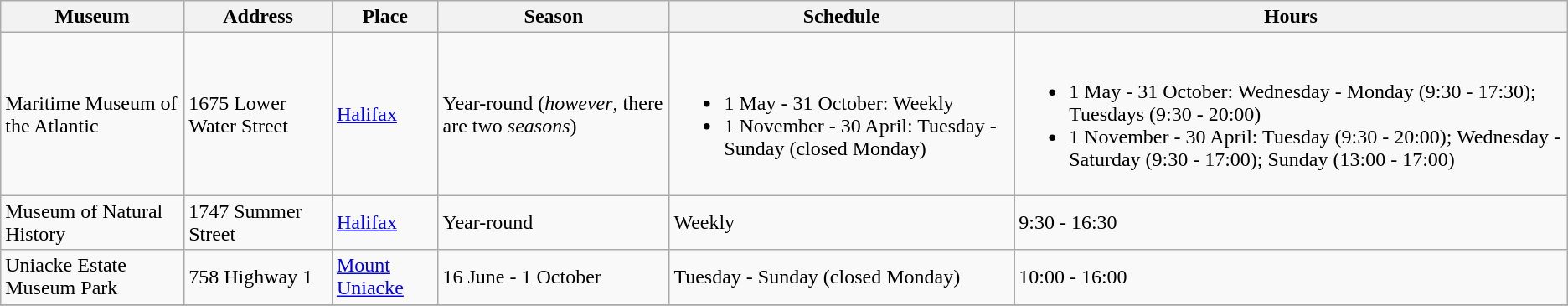<table class="wikitable sortable">
<tr>
<th>Museum</th>
<th>Address</th>
<th>Place</th>
<th>Season</th>
<th>Schedule</th>
<th>Hours</th>
</tr>
<tr>
<td>Maritime Museum of the Atlantic</td>
<td>1675 Lower Water Street</td>
<td><a href='#'>Halifax</a></td>
<td>Year-round (<em>however</em>, there are two <em>seasons</em>)</td>
<td><br><ul><li>1 May - 31 October: Weekly</li><li>1 November - 30 April: Tuesday - Sunday (closed Monday)</li></ul></td>
<td><br><ul><li>1 May - 31 October: Wednesday - Monday (9:30 - 17:30); Tuesdays (9:30 - 20:00)</li><li>1 November - 30 April: Tuesday (9:30 - 20:00); Wednesday - Saturday (9:30 - 17:00); Sunday (13:00 - 17:00)</li></ul></td>
</tr>
<tr>
<td>Museum of Natural History</td>
<td>1747 Summer Street</td>
<td><a href='#'>Halifax</a></td>
<td>Year-round</td>
<td>Weekly</td>
<td>9:30 - 16:30</td>
</tr>
<tr>
<td>Uniacke Estate Museum Park</td>
<td>758 Highway 1</td>
<td><a href='#'>Mount Uniacke</a></td>
<td>16 June - 1 October</td>
<td>Tuesday - Sunday (closed Monday)</td>
<td>10:00 - 16:00</td>
</tr>
<tr>
</tr>
</table>
